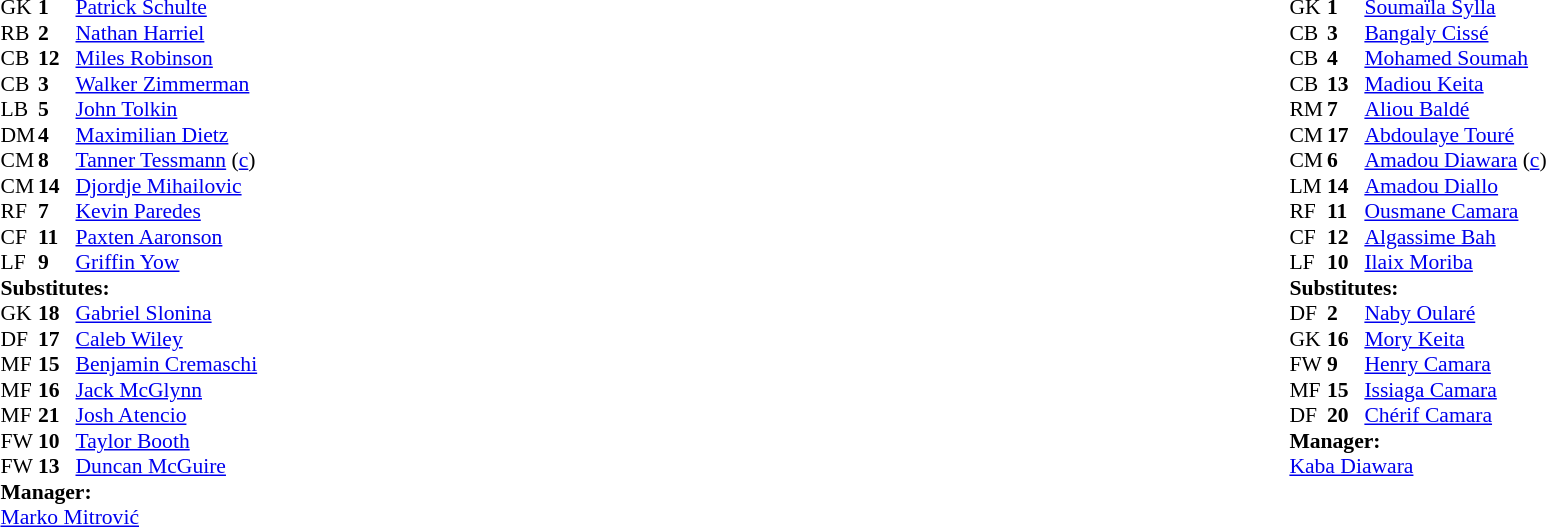<table width="100%">
<tr>
<td valign="top" width="40%"><br><table style="font-size:90%" cellspacing="0" cellpadding="0">
<tr>
<th width=25></th>
<th width=25></th>
</tr>
<tr>
<td>GK</td>
<td><strong>1</strong></td>
<td><a href='#'>Patrick Schulte</a></td>
</tr>
<tr>
<td>RB</td>
<td><strong>2</strong></td>
<td><a href='#'>Nathan Harriel</a></td>
</tr>
<tr>
<td>CB</td>
<td><strong>12</strong></td>
<td><a href='#'>Miles Robinson</a></td>
</tr>
<tr>
<td>CB</td>
<td><strong>3</strong></td>
<td><a href='#'>Walker Zimmerman</a></td>
</tr>
<tr>
<td>LB</td>
<td><strong>5</strong></td>
<td><a href='#'>John Tolkin</a></td>
</tr>
<tr>
<td>DM</td>
<td><strong>4</strong></td>
<td><a href='#'>Maximilian Dietz</a></td>
<td></td>
<td></td>
</tr>
<tr>
<td>CM</td>
<td><strong>8</strong></td>
<td><a href='#'>Tanner Tessmann</a> (<a href='#'>c</a>)</td>
</tr>
<tr>
<td>CM</td>
<td><strong>14</strong></td>
<td><a href='#'>Djordje Mihailovic</a></td>
<td></td>
<td></td>
</tr>
<tr>
<td>RF</td>
<td><strong>7</strong></td>
<td><a href='#'>Kevin Paredes</a></td>
<td></td>
<td></td>
</tr>
<tr>
<td>CF</td>
<td><strong>11</strong></td>
<td><a href='#'>Paxten Aaronson</a></td>
<td></td>
<td></td>
</tr>
<tr>
<td>LF</td>
<td><strong>9</strong></td>
<td><a href='#'>Griffin Yow</a></td>
<td></td>
<td></td>
</tr>
<tr>
<td colspan="3"><strong>Substitutes:</strong></td>
</tr>
<tr>
<td>GK</td>
<td><strong>18</strong></td>
<td><a href='#'>Gabriel Slonina</a></td>
</tr>
<tr>
<td>DF</td>
<td><strong>17</strong></td>
<td><a href='#'>Caleb Wiley</a></td>
<td></td>
<td></td>
</tr>
<tr>
<td>MF</td>
<td><strong>15</strong></td>
<td><a href='#'>Benjamin Cremaschi</a></td>
</tr>
<tr>
<td>MF</td>
<td><strong>16</strong></td>
<td><a href='#'>Jack McGlynn</a></td>
<td></td>
<td></td>
</tr>
<tr>
<td>MF</td>
<td><strong>21</strong></td>
<td><a href='#'>Josh Atencio</a></td>
<td></td>
<td></td>
</tr>
<tr>
<td>FW</td>
<td><strong>10</strong></td>
<td><a href='#'>Taylor Booth</a></td>
<td></td>
<td></td>
</tr>
<tr>
<td>FW</td>
<td><strong>13</strong></td>
<td><a href='#'>Duncan McGuire</a></td>
<td></td>
<td></td>
</tr>
<tr>
<td colspan="3"><strong>Manager:</strong></td>
</tr>
<tr>
<td colspan="3"> <a href='#'>Marko Mitrović</a></td>
</tr>
</table>
</td>
<td valign="top"></td>
<td valign="top" width="50%"><br><table style="font-size:90%; margin:auto" cellspacing="0" cellpadding="0">
<tr>
<th width="25"></th>
<th width="25"></th>
</tr>
<tr>
<td>GK</td>
<td><strong>1</strong></td>
<td><a href='#'>Soumaïla Sylla</a></td>
<td></td>
<td></td>
</tr>
<tr>
<td>CB</td>
<td><strong>3</strong></td>
<td><a href='#'>Bangaly Cissé</a></td>
<td></td>
<td></td>
</tr>
<tr>
<td>CB</td>
<td><strong>4</strong></td>
<td><a href='#'>Mohamed Soumah</a></td>
</tr>
<tr>
<td>CB</td>
<td><strong>13</strong></td>
<td><a href='#'>Madiou Keita</a></td>
</tr>
<tr>
<td>RM</td>
<td><strong>7</strong></td>
<td><a href='#'>Aliou Baldé</a></td>
</tr>
<tr>
<td>CM</td>
<td><strong>17</strong></td>
<td><a href='#'>Abdoulaye Touré</a></td>
</tr>
<tr>
<td>CM</td>
<td><strong>6</strong></td>
<td><a href='#'>Amadou Diawara</a> (<a href='#'>c</a>)</td>
<td></td>
<td></td>
</tr>
<tr>
<td>LM</td>
<td><strong>14</strong></td>
<td><a href='#'>Amadou Diallo</a></td>
<td></td>
<td></td>
</tr>
<tr>
<td>RF</td>
<td><strong>11</strong></td>
<td><a href='#'>Ousmane Camara</a></td>
<td></td>
</tr>
<tr>
<td>CF</td>
<td><strong>12</strong></td>
<td><a href='#'>Algassime Bah</a></td>
<td></td>
<td></td>
</tr>
<tr>
<td>LF</td>
<td><strong>10</strong></td>
<td><a href='#'>Ilaix Moriba</a></td>
</tr>
<tr>
<td colspan="3"><strong>Substitutes:</strong></td>
</tr>
<tr>
<td>DF</td>
<td><strong>2</strong></td>
<td><a href='#'>Naby Oularé</a></td>
<td></td>
<td></td>
</tr>
<tr>
<td>GK</td>
<td><strong>16</strong></td>
<td><a href='#'>Mory Keita</a></td>
<td></td>
<td></td>
</tr>
<tr>
<td>FW</td>
<td><strong>9</strong></td>
<td><a href='#'>Henry Camara</a></td>
<td></td>
<td></td>
</tr>
<tr>
<td>MF</td>
<td><strong>15</strong></td>
<td><a href='#'>Issiaga Camara</a></td>
<td></td>
<td></td>
</tr>
<tr>
<td>DF</td>
<td><strong>20</strong></td>
<td><a href='#'>Chérif Camara</a></td>
<td></td>
<td></td>
</tr>
<tr>
<td colspan="3"><strong>Manager:</strong></td>
</tr>
<tr>
<td colspan="3"><a href='#'>Kaba Diawara</a></td>
</tr>
</table>
</td>
</tr>
</table>
